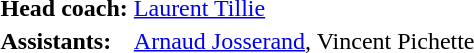<table>
<tr>
<td><strong>Head coach:</strong></td>
<td><a href='#'>Laurent Tillie</a></td>
</tr>
<tr>
<td><strong>Assistants:</strong></td>
<td><a href='#'>Arnaud Josserand</a>, Vincent Pichette</td>
</tr>
</table>
